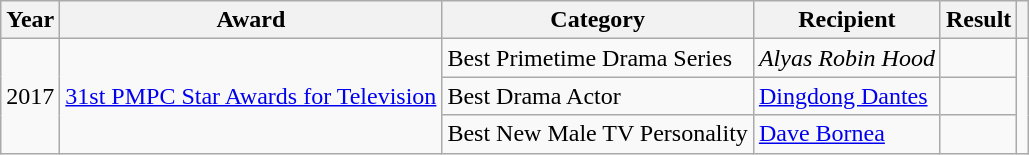<table class="wikitable">
<tr>
<th>Year</th>
<th>Award</th>
<th>Category</th>
<th>Recipient</th>
<th>Result</th>
<th></th>
</tr>
<tr>
<td rowspan=3>2017</td>
<td rowspan=3><a href='#'>31st PMPC Star Awards for Television</a></td>
<td>Best Primetime Drama Series</td>
<td><em>Alyas Robin Hood</em></td>
<td></td>
<td rowspan=3></td>
</tr>
<tr>
<td>Best Drama Actor</td>
<td><a href='#'>Dingdong Dantes</a></td>
<td></td>
</tr>
<tr>
<td>Best New Male TV Personality</td>
<td><a href='#'>Dave Bornea</a></td>
<td></td>
</tr>
</table>
